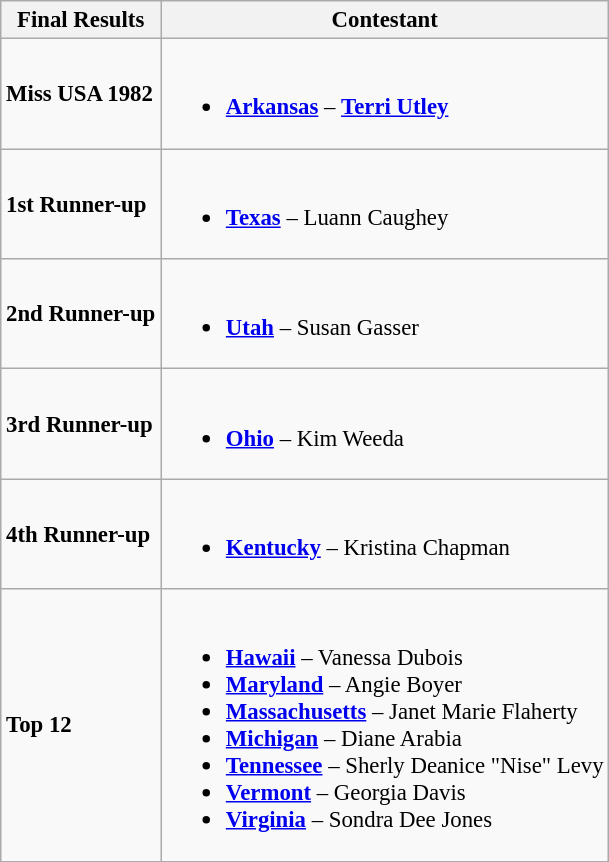<table class="wikitable sortable" style="font-size: 95%;">
<tr>
<th>Final Results</th>
<th>Contestant</th>
</tr>
<tr>
<td><strong>Miss USA 1982</strong></td>
<td><br><ul><li><strong> <a href='#'>Arkansas</a></strong> – <strong><a href='#'>Terri Utley</a></strong></li></ul></td>
</tr>
<tr>
<td><strong>1st Runner-up</strong></td>
<td><br><ul><li><strong> <a href='#'>Texas</a></strong> – Luann Caughey</li></ul></td>
</tr>
<tr>
<td><strong>2nd Runner-up</strong></td>
<td><br><ul><li><strong> <a href='#'>Utah</a></strong> – Susan Gasser</li></ul></td>
</tr>
<tr>
<td><strong>3rd Runner-up</strong></td>
<td><br><ul><li><strong> <a href='#'>Ohio</a></strong> – Kim Weeda</li></ul></td>
</tr>
<tr>
<td><strong>4th Runner-up</strong></td>
<td><br><ul><li><strong> <a href='#'>Kentucky</a></strong> – Kristina Chapman</li></ul></td>
</tr>
<tr>
<td><strong>Top 12</strong></td>
<td><br><ul><li><strong> <a href='#'>Hawaii</a></strong> – Vanessa Dubois</li><li><strong> <a href='#'>Maryland</a></strong> – Angie Boyer</li><li><strong> <a href='#'>Massachusetts</a></strong> – Janet Marie Flaherty</li><li><strong> <a href='#'>Michigan</a></strong> – Diane Arabia</li><li><strong> <a href='#'>Tennessee</a></strong> – Sherly Deanice "Nise" Levy</li><li><strong> <a href='#'>Vermont</a></strong> – Georgia Davis</li><li><strong> <a href='#'>Virginia</a></strong> – Sondra Dee Jones</li></ul></td>
</tr>
</table>
